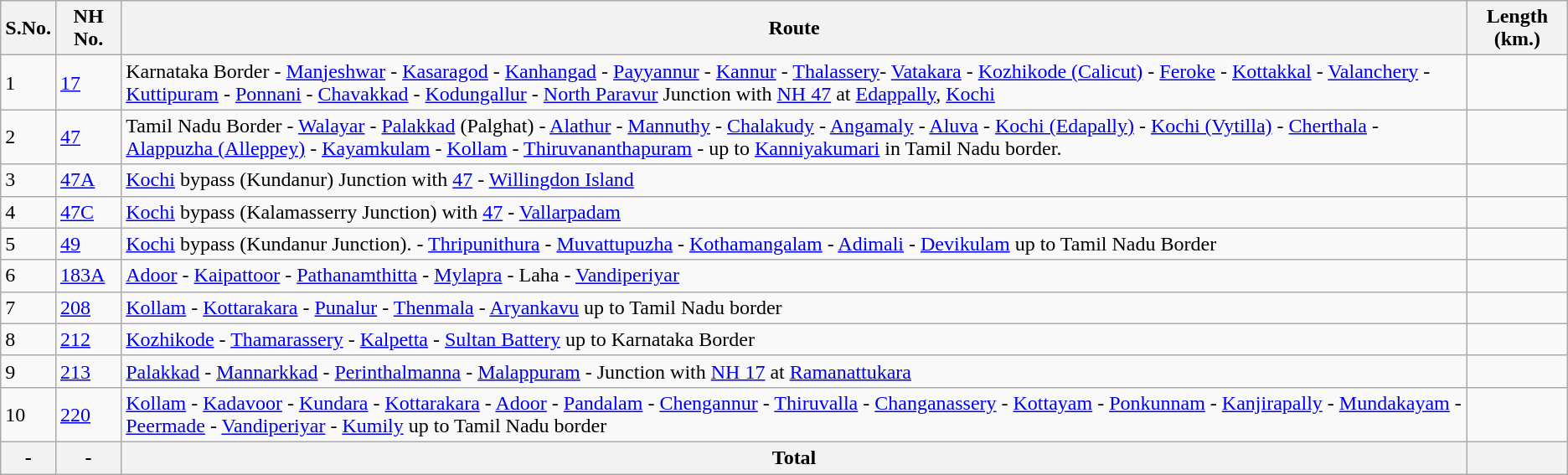<table class="wikitable">
<tr>
<th>S.No.</th>
<th>NH No.</th>
<th>Route</th>
<th>Length (km.)</th>
</tr>
<tr>
<td>1</td>
<td><a href='#'>17</a></td>
<td>Karnataka Border - <a href='#'>Manjeshwar</a> - <a href='#'>Kasaragod</a> - <a href='#'>Kanhangad</a> - <a href='#'>Payyannur</a>  - <a href='#'>Kannur</a> - <a href='#'>Thalassery</a>- <a href='#'>Vatakara</a> - <a href='#'>Kozhikode (Calicut)</a> - <a href='#'>Feroke</a> - <a href='#'>Kottakkal</a> - <a href='#'>Valanchery</a> - <a href='#'>Kuttipuram</a> - <a href='#'>Ponnani</a> - <a href='#'>Chavakkad</a> - <a href='#'>Kodungallur</a> - <a href='#'>North Paravur</a> Junction with <a href='#'>NH 47</a> at <a href='#'>Edappally</a>, <a href='#'>Kochi</a></td>
<td></td>
</tr>
<tr>
<td>2</td>
<td><a href='#'>47</a></td>
<td>Tamil Nadu Border - <a href='#'>Walayar</a> - <a href='#'>Palakkad</a> (Palghat) - <a href='#'>Alathur</a> - <a href='#'>Mannuthy</a> -  <a href='#'>Chalakudy</a> - <a href='#'>Angamaly</a> - <a href='#'>Aluva</a> - <a href='#'>Kochi (Edapally)</a> - <a href='#'> Kochi (Vytilla)</a> - <a href='#'>Cherthala</a> - <a href='#'>Alappuzha (Alleppey)</a> - <a href='#'>Kayamkulam</a>  - <a href='#'>Kollam</a> - <a href='#'>Thiruvananthapuram</a> - up to <a href='#'>Kanniyakumari</a> in Tamil Nadu border.</td>
<td></td>
</tr>
<tr>
<td>3</td>
<td><a href='#'>47A</a></td>
<td><a href='#'>Kochi</a> bypass (Kundanur) Junction with <a href='#'>47</a> - <a href='#'>Willingdon Island</a></td>
<td></td>
</tr>
<tr>
<td>4</td>
<td><a href='#'>47C</a></td>
<td><a href='#'>Kochi</a> bypass (Kalamasserry Junction) with <a href='#'>47</a> - <a href='#'>Vallarpadam</a></td>
<td></td>
</tr>
<tr>
<td>5</td>
<td><a href='#'>49</a></td>
<td><a href='#'>Kochi</a> bypass (Kundanur Junction). - <a href='#'>Thripunithura</a> - <a href='#'>Muvattupuzha</a> - <a href='#'>Kothamangalam</a> - <a href='#'>Adimali</a>  - <a href='#'>Devikulam</a>  up to Tamil Nadu Border</td>
<td></td>
</tr>
<tr>
<td>6</td>
<td><a href='#'>183A</a></td>
<td><a href='#'>Adoor</a> - <a href='#'>Kaipattoor</a> - <a href='#'>Pathanamthitta</a> - <a href='#'>Mylapra</a> - Laha  - <a href='#'>Vandiperiyar</a></td>
<td></td>
</tr>
<tr>
<td>7</td>
<td><a href='#'>208</a></td>
<td><a href='#'>Kollam</a> - <a href='#'>Kottarakara</a> - <a href='#'>Punalur</a> - <a href='#'>Thenmala</a> - <a href='#'>Aryankavu</a> up to Tamil Nadu border</td>
<td></td>
</tr>
<tr>
<td>8</td>
<td><a href='#'>212</a></td>
<td><a href='#'>Kozhikode</a> - <a href='#'>Thamarassery</a> - <a href='#'>Kalpetta</a> - <a href='#'>Sultan Battery</a>  up to Karnataka Border</td>
<td></td>
</tr>
<tr>
<td>9</td>
<td><a href='#'>213</a></td>
<td><a href='#'>Palakkad</a> - <a href='#'>Mannarkkad</a> - <a href='#'>Perinthalmanna</a> - <a href='#'>Malappuram</a> -  Junction with <a href='#'>NH 17</a> at <a href='#'>Ramanattukara</a></td>
<td></td>
</tr>
<tr>
<td>10</td>
<td><a href='#'>220</a></td>
<td><a href='#'>Kollam</a> - <a href='#'>Kadavoor</a> - <a href='#'>Kundara</a> - <a href='#'>Kottarakara</a> - <a href='#'>Adoor</a> - <a href='#'>Pandalam</a> - <a href='#'>Chengannur</a> - <a href='#'>Thiruvalla</a> - <a href='#'>Changanassery</a> - <a href='#'>Kottayam</a> - <a href='#'>Ponkunnam</a> - <a href='#'>Kanjirapally</a> - <a href='#'>Mundakayam</a> - <a href='#'>Peermade</a> - <a href='#'>Vandiperiyar</a> - <a href='#'>Kumily</a> up to Tamil Nadu border</td>
<td></td>
</tr>
<tr>
<th>-</th>
<th>-</th>
<th>Total</th>
<th></th>
</tr>
</table>
